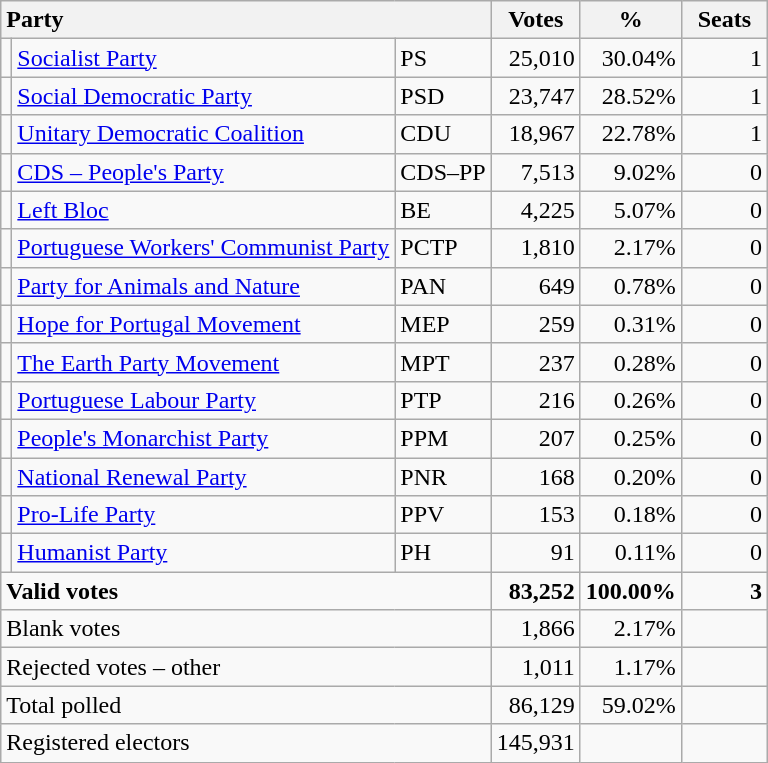<table class="wikitable" border="1" style="text-align:right;">
<tr>
<th style="text-align:left;" colspan=3>Party</th>
<th align=center width="50">Votes</th>
<th align=center width="50">%</th>
<th align=center width="50">Seats</th>
</tr>
<tr>
<td></td>
<td align=left><a href='#'>Socialist Party</a></td>
<td align=left>PS</td>
<td>25,010</td>
<td>30.04%</td>
<td>1</td>
</tr>
<tr>
<td></td>
<td align=left><a href='#'>Social Democratic Party</a></td>
<td align=left>PSD</td>
<td>23,747</td>
<td>28.52%</td>
<td>1</td>
</tr>
<tr>
<td></td>
<td align=left style="white-space: nowrap;"><a href='#'>Unitary Democratic Coalition</a></td>
<td align=left>CDU</td>
<td>18,967</td>
<td>22.78%</td>
<td>1</td>
</tr>
<tr>
<td></td>
<td align=left><a href='#'>CDS – People's Party</a></td>
<td align=left style="white-space: nowrap;">CDS–PP</td>
<td>7,513</td>
<td>9.02%</td>
<td>0</td>
</tr>
<tr>
<td></td>
<td align=left><a href='#'>Left Bloc</a></td>
<td align=left>BE</td>
<td>4,225</td>
<td>5.07%</td>
<td>0</td>
</tr>
<tr>
<td></td>
<td align=left><a href='#'>Portuguese Workers' Communist Party</a></td>
<td align=left>PCTP</td>
<td>1,810</td>
<td>2.17%</td>
<td>0</td>
</tr>
<tr>
<td></td>
<td align=left><a href='#'>Party for Animals and Nature</a></td>
<td align=left>PAN</td>
<td>649</td>
<td>0.78%</td>
<td>0</td>
</tr>
<tr>
<td></td>
<td align=left><a href='#'>Hope for Portugal Movement</a></td>
<td align=left>MEP</td>
<td>259</td>
<td>0.31%</td>
<td>0</td>
</tr>
<tr>
<td></td>
<td align=left><a href='#'>The Earth Party Movement</a></td>
<td align=left>MPT</td>
<td>237</td>
<td>0.28%</td>
<td>0</td>
</tr>
<tr>
<td></td>
<td align=left><a href='#'>Portuguese Labour Party</a></td>
<td align=left>PTP</td>
<td>216</td>
<td>0.26%</td>
<td>0</td>
</tr>
<tr>
<td></td>
<td align=left><a href='#'>People's Monarchist Party</a></td>
<td align=left>PPM</td>
<td>207</td>
<td>0.25%</td>
<td>0</td>
</tr>
<tr>
<td></td>
<td align=left><a href='#'>National Renewal Party</a></td>
<td align=left>PNR</td>
<td>168</td>
<td>0.20%</td>
<td>0</td>
</tr>
<tr>
<td></td>
<td align=left><a href='#'>Pro-Life Party</a></td>
<td align=left>PPV</td>
<td>153</td>
<td>0.18%</td>
<td>0</td>
</tr>
<tr>
<td></td>
<td align=left><a href='#'>Humanist Party</a></td>
<td align=left>PH</td>
<td>91</td>
<td>0.11%</td>
<td>0</td>
</tr>
<tr style="font-weight:bold">
<td align=left colspan=3>Valid votes</td>
<td>83,252</td>
<td>100.00%</td>
<td>3</td>
</tr>
<tr>
<td align=left colspan=3>Blank votes</td>
<td>1,866</td>
<td>2.17%</td>
<td></td>
</tr>
<tr>
<td align=left colspan=3>Rejected votes – other</td>
<td>1,011</td>
<td>1.17%</td>
<td></td>
</tr>
<tr>
<td align=left colspan=3>Total polled</td>
<td>86,129</td>
<td>59.02%</td>
<td></td>
</tr>
<tr>
<td align=left colspan=3>Registered electors</td>
<td>145,931</td>
<td></td>
<td></td>
</tr>
</table>
